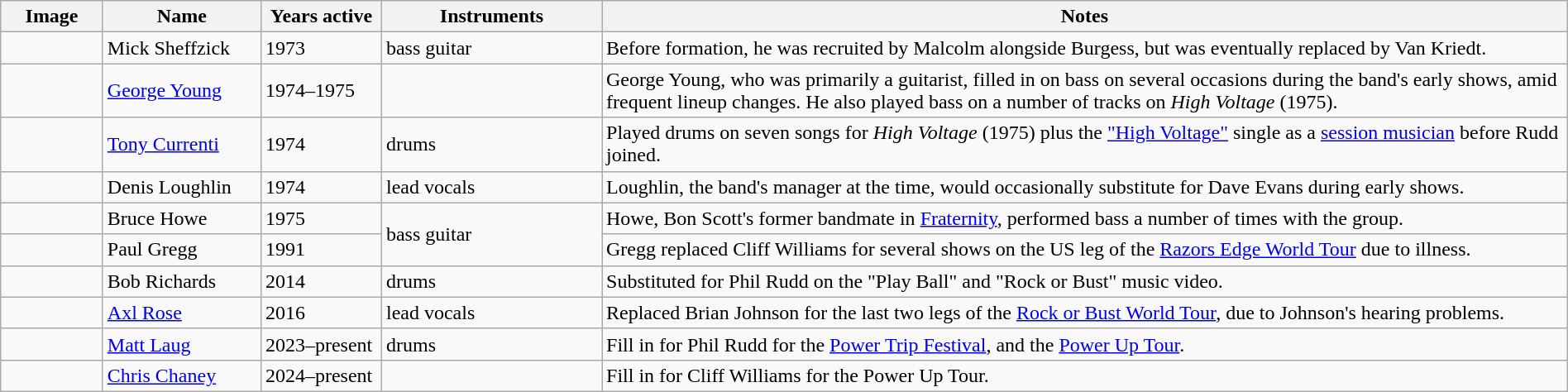<table class="wikitable" border="1" width="100%">
<tr>
<th scope="col" width="75">Image</th>
<th scope="col" width="120">Name</th>
<th scope="col" width="90">Years active</th>
<th scope="col" width="170">Instruments</th>
<th scope="col">Notes</th>
</tr>
<tr>
<td></td>
<td>Mick Sheffzick</td>
<td>1973</td>
<td>bass guitar</td>
<td>Before formation, he was recruited by Malcolm alongside Burgess, but was eventually replaced by Van Kriedt.</td>
</tr>
<tr>
<td></td>
<td><a href='#'>George Young</a></td>
<td>1974–1975 </td>
<td></td>
<td>George Young, who was primarily a guitarist, filled in on bass on several occasions during the band's early shows, amid frequent lineup changes. He also played bass on a number of tracks on <em>High Voltage</em> (1975).</td>
</tr>
<tr>
<td></td>
<td><a href='#'>Tony Currenti</a></td>
<td>1974</td>
<td>drums</td>
<td>Played drums on seven songs for <em>High Voltage</em> (1975) plus the <a href='#'>"High Voltage"</a> single as a <a href='#'>session musician</a> before Rudd joined.</td>
</tr>
<tr>
<td></td>
<td>Denis Loughlin</td>
<td>1974 </td>
<td>lead vocals</td>
<td>Loughlin, the band's manager at the time, would occasionally substitute for Dave Evans during early shows.</td>
</tr>
<tr>
<td></td>
<td>Bruce Howe</td>
<td>1975</td>
<td rowspan="2">bass guitar</td>
<td>Howe, Bon Scott's former bandmate in <a href='#'>Fraternity</a>, performed bass a number of times with the group.</td>
</tr>
<tr>
<td></td>
<td>Paul Gregg</td>
<td>1991</td>
<td>Gregg replaced Cliff Williams for several shows on the US leg of the <a href='#'>Razors Edge World Tour</a> due to illness.</td>
</tr>
<tr>
<td></td>
<td>Bob Richards</td>
<td>2014</td>
<td>drums</td>
<td>Substituted for Phil Rudd on the "Play Ball" and "Rock or Bust" music video.</td>
</tr>
<tr>
<td></td>
<td><a href='#'>Axl Rose</a></td>
<td>2016</td>
<td>lead vocals</td>
<td>Replaced Brian Johnson for the last two legs of the <a href='#'>Rock or Bust World Tour</a>, due to Johnson's hearing problems.</td>
</tr>
<tr>
<td></td>
<td><a href='#'>Matt Laug</a></td>
<td>2023–present</td>
<td>drums</td>
<td>Fill in for Phil Rudd for the <a href='#'>Power Trip Festival</a>, and the <a href='#'>Power Up Tour</a>.</td>
</tr>
<tr>
<td></td>
<td><a href='#'>Chris Chaney</a></td>
<td>2024–present</td>
<td></td>
<td>Fill in for Cliff Williams for the Power Up Tour.</td>
</tr>
</table>
